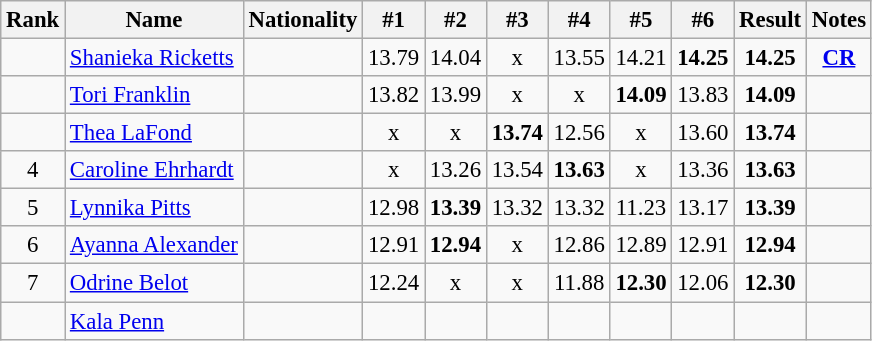<table class="wikitable sortable" style="text-align:center;font-size:95%">
<tr>
<th>Rank</th>
<th>Name</th>
<th>Nationality</th>
<th>#1</th>
<th>#2</th>
<th>#3</th>
<th>#4</th>
<th>#5</th>
<th>#6</th>
<th>Result</th>
<th>Notes</th>
</tr>
<tr>
<td></td>
<td align=left><a href='#'>Shanieka Ricketts</a></td>
<td align=left></td>
<td>13.79</td>
<td>14.04</td>
<td>x</td>
<td>13.55</td>
<td>14.21</td>
<td><strong>14.25</strong></td>
<td><strong>14.25</strong></td>
<td><strong><a href='#'>CR</a></strong></td>
</tr>
<tr>
<td></td>
<td align=left><a href='#'>Tori Franklin</a></td>
<td align=left></td>
<td>13.82</td>
<td>13.99</td>
<td>x</td>
<td>x</td>
<td><strong>14.09</strong></td>
<td>13.83</td>
<td><strong>14.09</strong></td>
<td></td>
</tr>
<tr>
<td></td>
<td align=left><a href='#'>Thea LaFond</a></td>
<td align=left></td>
<td>x</td>
<td>x</td>
<td><strong>13.74</strong></td>
<td>12.56</td>
<td>x</td>
<td>13.60</td>
<td><strong>13.74</strong></td>
<td></td>
</tr>
<tr>
<td>4</td>
<td align=left><a href='#'>Caroline Ehrhardt</a></td>
<td align=left></td>
<td>x</td>
<td>13.26</td>
<td>13.54</td>
<td><strong>13.63</strong></td>
<td>x</td>
<td>13.36</td>
<td><strong>13.63</strong></td>
<td></td>
</tr>
<tr>
<td>5</td>
<td align=left><a href='#'>Lynnika Pitts</a></td>
<td align=left></td>
<td>12.98</td>
<td><strong>13.39</strong></td>
<td>13.32</td>
<td>13.32</td>
<td>11.23</td>
<td>13.17</td>
<td><strong>13.39</strong></td>
<td></td>
</tr>
<tr>
<td>6</td>
<td align=left><a href='#'>Ayanna Alexander</a></td>
<td align=left></td>
<td>12.91</td>
<td><strong>12.94</strong></td>
<td>x</td>
<td>12.86</td>
<td>12.89</td>
<td>12.91</td>
<td><strong>12.94</strong></td>
<td></td>
</tr>
<tr>
<td>7</td>
<td align=left><a href='#'>Odrine Belot</a></td>
<td align=left></td>
<td>12.24</td>
<td>x</td>
<td>x</td>
<td>11.88</td>
<td><strong>12.30</strong></td>
<td>12.06</td>
<td><strong>12.30</strong></td>
<td></td>
</tr>
<tr>
<td></td>
<td align=left><a href='#'>Kala Penn</a></td>
<td align=left></td>
<td></td>
<td></td>
<td></td>
<td></td>
<td></td>
<td></td>
<td><strong></strong></td>
<td></td>
</tr>
</table>
